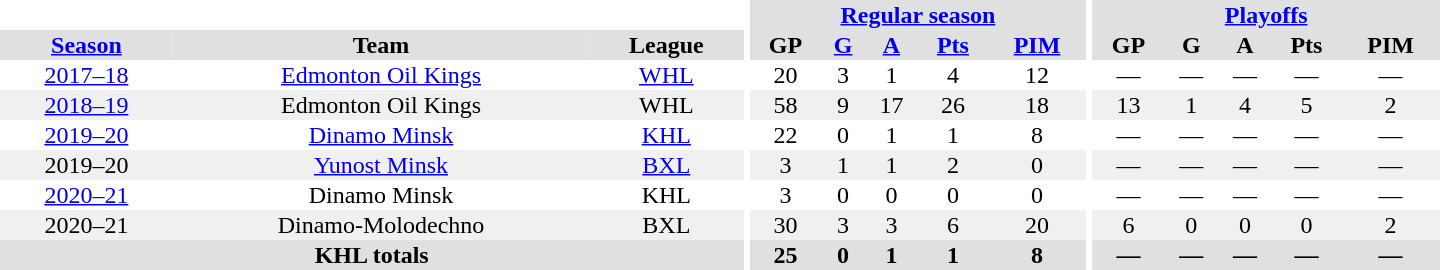<table border="0" cellpadding="1" cellspacing="0" style="text-align:center; width:60em">
<tr bgcolor="#e0e0e0">
<th colspan="3" bgcolor="#ffffff"></th>
<th rowspan="99" bgcolor="#ffffff"></th>
<th colspan="5"><a href='#'>Regular season</a></th>
<th rowspan="99" bgcolor="#ffffff"></th>
<th colspan="5"><a href='#'>Playoffs</a></th>
</tr>
<tr bgcolor="#e0e0e0">
<th><a href='#'>Season</a></th>
<th>Team</th>
<th>League</th>
<th>GP</th>
<th><a href='#'>G</a></th>
<th><a href='#'>A</a></th>
<th><a href='#'>Pts</a></th>
<th><a href='#'>PIM</a></th>
<th>GP</th>
<th>G</th>
<th>A</th>
<th>Pts</th>
<th>PIM</th>
</tr>
<tr>
<td><a href='#'>2017–18</a></td>
<td><a href='#'>Edmonton Oil Kings</a></td>
<td><a href='#'>WHL</a></td>
<td>20</td>
<td>3</td>
<td>1</td>
<td>4</td>
<td>12</td>
<td>—</td>
<td>—</td>
<td>—</td>
<td>—</td>
<td>—</td>
</tr>
<tr bgcolor="#f0f0f0">
<td><a href='#'>2018–19</a></td>
<td>Edmonton Oil Kings</td>
<td>WHL</td>
<td>58</td>
<td>9</td>
<td>17</td>
<td>26</td>
<td>18</td>
<td>13</td>
<td>1</td>
<td>4</td>
<td>5</td>
<td>2</td>
</tr>
<tr>
<td><a href='#'>2019–20</a></td>
<td><a href='#'>Dinamo Minsk</a></td>
<td><a href='#'>KHL</a></td>
<td>22</td>
<td>0</td>
<td>1</td>
<td>1</td>
<td>8</td>
<td>—</td>
<td>—</td>
<td>—</td>
<td>—</td>
<td>—</td>
</tr>
<tr bgcolor="#f0f0f0">
<td>2019–20</td>
<td><a href='#'>Yunost Minsk</a></td>
<td><a href='#'>BXL</a></td>
<td>3</td>
<td>1</td>
<td>1</td>
<td>2</td>
<td>0</td>
<td>—</td>
<td>—</td>
<td>—</td>
<td>—</td>
<td>—</td>
</tr>
<tr>
<td><a href='#'>2020–21</a></td>
<td>Dinamo Minsk</td>
<td>KHL</td>
<td>3</td>
<td>0</td>
<td>0</td>
<td>0</td>
<td>0</td>
<td>—</td>
<td>—</td>
<td>—</td>
<td>—</td>
<td>—</td>
</tr>
<tr bgcolor="#f0f0f0">
<td>2020–21</td>
<td>Dinamo-Molodechno</td>
<td>BXL</td>
<td>30</td>
<td>3</td>
<td>3</td>
<td>6</td>
<td>20</td>
<td>6</td>
<td>0</td>
<td>0</td>
<td>0</td>
<td>2</td>
</tr>
<tr bgcolor="#e0e0e0">
<th colspan="3">KHL totals</th>
<th>25</th>
<th>0</th>
<th>1</th>
<th>1</th>
<th>8</th>
<th>—</th>
<th>—</th>
<th>—</th>
<th>—</th>
<th>—</th>
</tr>
</table>
